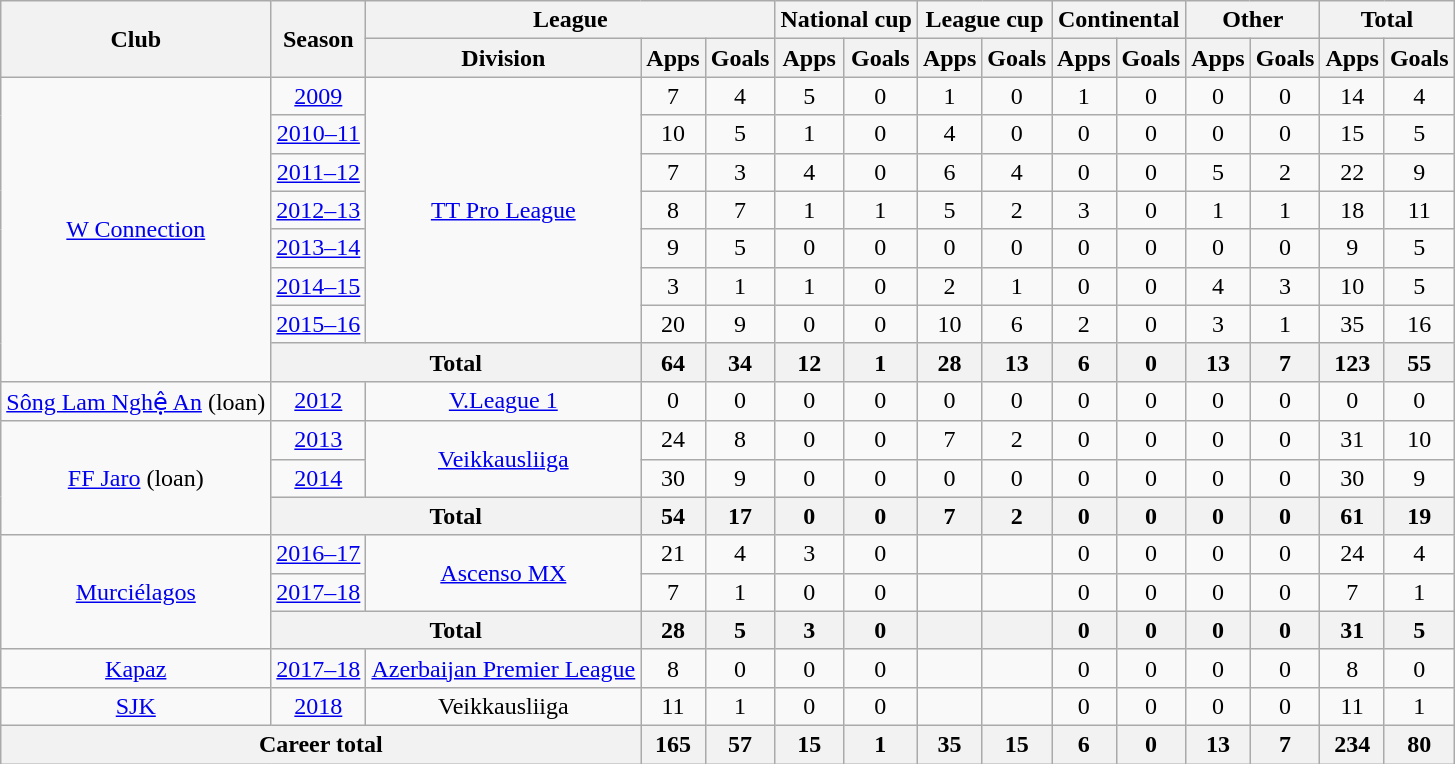<table class="wikitable" style="text-align:center">
<tr>
<th rowspan="2">Club</th>
<th rowspan="2">Season</th>
<th colspan="3">League</th>
<th colspan="2">National cup</th>
<th colspan="2">League cup</th>
<th colspan="2">Continental</th>
<th colspan="2">Other</th>
<th colspan="2">Total</th>
</tr>
<tr>
<th>Division</th>
<th>Apps</th>
<th>Goals</th>
<th>Apps</th>
<th>Goals</th>
<th>Apps</th>
<th>Goals</th>
<th>Apps</th>
<th>Goals</th>
<th>Apps</th>
<th>Goals</th>
<th>Apps</th>
<th>Goals</th>
</tr>
<tr>
<td rowspan="8"><a href='#'>W Connection</a></td>
<td><a href='#'>2009</a></td>
<td rowspan="7"><a href='#'>TT Pro League</a></td>
<td>7</td>
<td>4</td>
<td>5</td>
<td>0</td>
<td>1</td>
<td>0</td>
<td>1</td>
<td>0</td>
<td>0</td>
<td>0</td>
<td>14</td>
<td>4</td>
</tr>
<tr>
<td><a href='#'>2010–11</a></td>
<td>10</td>
<td>5</td>
<td>1</td>
<td>0</td>
<td>4</td>
<td>0</td>
<td>0</td>
<td>0</td>
<td>0</td>
<td>0</td>
<td>15</td>
<td>5</td>
</tr>
<tr>
<td><a href='#'>2011–12</a></td>
<td>7</td>
<td>3</td>
<td>4</td>
<td>0</td>
<td>6</td>
<td>4</td>
<td>0</td>
<td>0</td>
<td>5</td>
<td>2</td>
<td>22</td>
<td>9</td>
</tr>
<tr>
<td><a href='#'>2012–13</a></td>
<td>8</td>
<td>7</td>
<td>1</td>
<td>1</td>
<td>5</td>
<td>2</td>
<td>3</td>
<td>0</td>
<td>1</td>
<td>1</td>
<td>18</td>
<td>11</td>
</tr>
<tr>
<td><a href='#'>2013–14</a></td>
<td>9</td>
<td>5</td>
<td>0</td>
<td>0</td>
<td>0</td>
<td>0</td>
<td>0</td>
<td>0</td>
<td>0</td>
<td>0</td>
<td>9</td>
<td>5</td>
</tr>
<tr>
<td><a href='#'>2014–15</a></td>
<td>3</td>
<td>1</td>
<td>1</td>
<td>0</td>
<td>2</td>
<td>1</td>
<td>0</td>
<td>0</td>
<td>4</td>
<td>3</td>
<td>10</td>
<td>5</td>
</tr>
<tr>
<td><a href='#'>2015–16</a></td>
<td>20</td>
<td>9</td>
<td>0</td>
<td>0</td>
<td>10</td>
<td>6</td>
<td>2</td>
<td>0</td>
<td>3</td>
<td>1</td>
<td>35</td>
<td>16</td>
</tr>
<tr>
<th colspan="2">Total</th>
<th>64</th>
<th>34</th>
<th>12</th>
<th>1</th>
<th>28</th>
<th>13</th>
<th>6</th>
<th>0</th>
<th>13</th>
<th>7</th>
<th>123</th>
<th>55</th>
</tr>
<tr>
<td><a href='#'>Sông Lam Nghệ An</a> (loan)</td>
<td><a href='#'>2012</a></td>
<td><a href='#'>V.League 1</a></td>
<td>0</td>
<td>0</td>
<td>0</td>
<td>0</td>
<td>0</td>
<td>0</td>
<td>0</td>
<td>0</td>
<td>0</td>
<td>0</td>
<td>0</td>
<td>0</td>
</tr>
<tr>
<td rowspan="3"><a href='#'>FF Jaro</a> (loan)</td>
<td><a href='#'>2013</a></td>
<td rowspan="2"><a href='#'>Veikkausliiga</a></td>
<td>24</td>
<td>8</td>
<td>0</td>
<td>0</td>
<td>7</td>
<td>2</td>
<td>0</td>
<td>0</td>
<td>0</td>
<td>0</td>
<td>31</td>
<td>10</td>
</tr>
<tr>
<td><a href='#'>2014</a></td>
<td>30</td>
<td>9</td>
<td>0</td>
<td>0</td>
<td>0</td>
<td>0</td>
<td>0</td>
<td>0</td>
<td>0</td>
<td>0</td>
<td>30</td>
<td>9</td>
</tr>
<tr>
<th colspan="2">Total</th>
<th>54</th>
<th>17</th>
<th>0</th>
<th>0</th>
<th>7</th>
<th>2</th>
<th>0</th>
<th>0</th>
<th>0</th>
<th>0</th>
<th>61</th>
<th>19</th>
</tr>
<tr>
<td rowspan="3"><a href='#'>Murciélagos</a></td>
<td><a href='#'>2016–17</a></td>
<td rowspan="2"><a href='#'>Ascenso MX</a></td>
<td>21</td>
<td>4</td>
<td>3</td>
<td>0</td>
<td></td>
<td></td>
<td>0</td>
<td>0</td>
<td>0</td>
<td>0</td>
<td>24</td>
<td>4</td>
</tr>
<tr>
<td><a href='#'>2017–18</a></td>
<td>7</td>
<td>1</td>
<td>0</td>
<td>0</td>
<td></td>
<td></td>
<td>0</td>
<td>0</td>
<td>0</td>
<td>0</td>
<td>7</td>
<td>1</td>
</tr>
<tr>
<th colspan="2">Total</th>
<th>28</th>
<th>5</th>
<th>3</th>
<th>0</th>
<th></th>
<th></th>
<th>0</th>
<th>0</th>
<th>0</th>
<th>0</th>
<th>31</th>
<th>5</th>
</tr>
<tr>
<td><a href='#'>Kapaz</a></td>
<td><a href='#'>2017–18</a></td>
<td><a href='#'>Azerbaijan Premier League</a></td>
<td>8</td>
<td>0</td>
<td>0</td>
<td>0</td>
<td></td>
<td></td>
<td>0</td>
<td>0</td>
<td>0</td>
<td>0</td>
<td>8</td>
<td>0</td>
</tr>
<tr>
<td><a href='#'>SJK</a></td>
<td><a href='#'>2018</a></td>
<td>Veikkausliiga</td>
<td>11</td>
<td>1</td>
<td>0</td>
<td>0</td>
<td></td>
<td></td>
<td>0</td>
<td>0</td>
<td>0</td>
<td>0</td>
<td>11</td>
<td>1</td>
</tr>
<tr>
<th colspan="3">Career total</th>
<th>165</th>
<th>57</th>
<th>15</th>
<th>1</th>
<th>35</th>
<th>15</th>
<th>6</th>
<th>0</th>
<th>13</th>
<th>7</th>
<th>234</th>
<th>80</th>
</tr>
</table>
